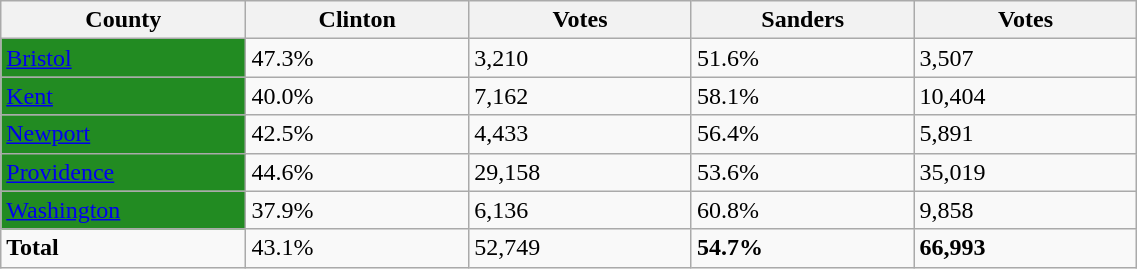<table width="60%" class="wikitable sortable">
<tr>
<th width="11%">County</th>
<th width="10%">Clinton</th>
<th width="10%">Votes</th>
<th width="10%">Sanders</th>
<th width="10%">Votes</th>
</tr>
<tr>
<td style="background:#228B22;"><a href='#'>Bristol</a></td>
<td>47.3%</td>
<td>3,210</td>
<td>51.6%</td>
<td>3,507</td>
</tr>
<tr>
<td style="background:#228B22;"><a href='#'>Kent</a></td>
<td>40.0%</td>
<td>7,162</td>
<td>58.1%</td>
<td>10,404</td>
</tr>
<tr>
<td style="background:#228B22;"><a href='#'>Newport</a></td>
<td>42.5%</td>
<td>4,433</td>
<td>56.4%</td>
<td>5,891</td>
</tr>
<tr>
<td style="background:#228B22;"><a href='#'>Providence</a></td>
<td>44.6%</td>
<td>29,158</td>
<td>53.6%</td>
<td>35,019</td>
</tr>
<tr>
<td style="background:#228B22;"><a href='#'>Washington</a></td>
<td>37.9%</td>
<td>6,136</td>
<td>60.8%</td>
<td>9,858</td>
</tr>
<tr>
<td><strong>Total</strong></td>
<td>43.1%</td>
<td>52,749</td>
<td><strong>54.7%</strong></td>
<td><strong>66,993</strong></td>
</tr>
</table>
